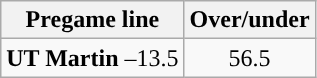<table class="wikitable">
<tr align="center">
<th>Pregame line</th>
<th>Over/under</th>
</tr>
<tr align="center">
<td><strong>UT Martin</strong> –13.5</td>
<td>56.5</td>
</tr>
</table>
